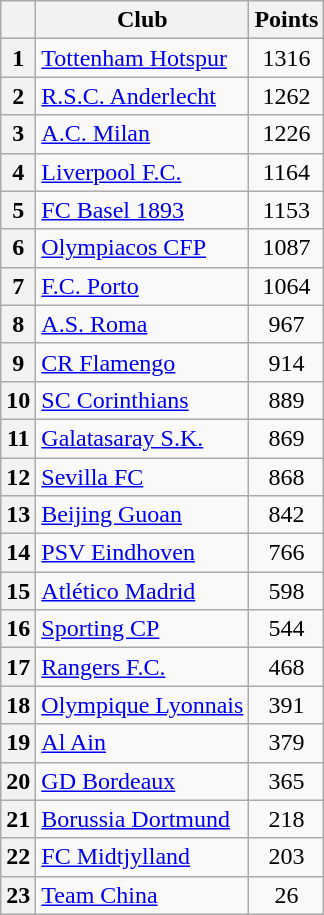<table class="wikitable" style="float:left; margin-right:1em;">
<tr>
<th></th>
<th>Club</th>
<th>Points</th>
</tr>
<tr>
<th>1</th>
<td> <a href='#'>Tottenham Hotspur</a></td>
<td align=center>1316</td>
</tr>
<tr>
<th>2</th>
<td> <a href='#'>R.S.C. Anderlecht</a></td>
<td align=center>1262</td>
</tr>
<tr>
<th>3</th>
<td> <a href='#'>A.C. Milan</a></td>
<td align=center>1226</td>
</tr>
<tr>
<th>4</th>
<td> <a href='#'>Liverpool F.C.</a></td>
<td align=center>1164</td>
</tr>
<tr>
<th>5</th>
<td> <a href='#'>FC Basel 1893</a></td>
<td align=center>1153</td>
</tr>
<tr>
<th>6</th>
<td> <a href='#'>Olympiacos CFP</a></td>
<td align=center>1087</td>
</tr>
<tr>
<th>7</th>
<td> <a href='#'>F.C. Porto</a></td>
<td align=center>1064</td>
</tr>
<tr>
<th>8</th>
<td> <a href='#'>A.S. Roma</a></td>
<td align=center>967</td>
</tr>
<tr>
<th>9</th>
<td> <a href='#'>CR Flamengo</a></td>
<td align=center>914</td>
</tr>
<tr>
<th>10</th>
<td> <a href='#'>SC Corinthians</a></td>
<td align=center>889</td>
</tr>
<tr>
<th>11</th>
<td> <a href='#'>Galatasaray S.K.</a></td>
<td align=center>869</td>
</tr>
<tr>
<th>12</th>
<td> <a href='#'>Sevilla FC</a></td>
<td align=center>868</td>
</tr>
<tr>
<th>13</th>
<td> <a href='#'>Beijing Guoan</a></td>
<td align=center>842</td>
</tr>
<tr>
<th>14</th>
<td> <a href='#'>PSV Eindhoven</a></td>
<td align=center>766</td>
</tr>
<tr>
<th>15</th>
<td> <a href='#'>Atlético Madrid</a></td>
<td align=center>598</td>
</tr>
<tr>
<th>16</th>
<td> <a href='#'>Sporting CP</a></td>
<td align=center>544</td>
</tr>
<tr>
<th>17</th>
<td> <a href='#'>Rangers F.C.</a></td>
<td align=center>468</td>
</tr>
<tr>
<th>18</th>
<td> <a href='#'>Olympique Lyonnais</a></td>
<td align=center>391</td>
</tr>
<tr>
<th>19</th>
<td> <a href='#'>Al Ain</a></td>
<td align=center>379</td>
</tr>
<tr>
<th>20</th>
<td> <a href='#'>GD Bordeaux</a></td>
<td align=center>365</td>
</tr>
<tr>
<th>21</th>
<td> <a href='#'>Borussia Dortmund</a></td>
<td align=center>218</td>
</tr>
<tr>
<th>22</th>
<td> <a href='#'>FC Midtjylland</a></td>
<td align=center>203</td>
</tr>
<tr>
<th>23</th>
<td> <a href='#'>Team China</a></td>
<td align=center>26</td>
</tr>
</table>
